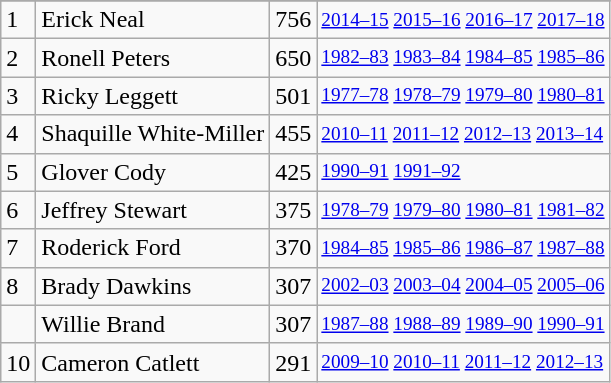<table class="wikitable">
<tr>
</tr>
<tr>
<td>1</td>
<td>Erick Neal</td>
<td>756</td>
<td style="font-size:80%;"><a href='#'>2014–15</a> <a href='#'>2015–16</a> <a href='#'>2016–17</a> <a href='#'>2017–18</a></td>
</tr>
<tr>
<td>2</td>
<td>Ronell Peters</td>
<td>650</td>
<td style="font-size:80%;"><a href='#'>1982–83</a> <a href='#'>1983–84</a> <a href='#'>1984–85</a> <a href='#'>1985–86</a></td>
</tr>
<tr>
<td>3</td>
<td>Ricky Leggett</td>
<td>501</td>
<td style="font-size:80%;"><a href='#'>1977–78</a> <a href='#'>1978–79</a> <a href='#'>1979–80</a> <a href='#'>1980–81</a></td>
</tr>
<tr>
<td>4</td>
<td>Shaquille White-Miller</td>
<td>455</td>
<td style="font-size:80%;"><a href='#'>2010–11</a> <a href='#'>2011–12</a> <a href='#'>2012–13</a> <a href='#'>2013–14</a></td>
</tr>
<tr>
<td>5</td>
<td>Glover Cody</td>
<td>425</td>
<td style="font-size:80%;"><a href='#'>1990–91</a> <a href='#'>1991–92</a></td>
</tr>
<tr>
<td>6</td>
<td>Jeffrey Stewart</td>
<td>375</td>
<td style="font-size:80%;"><a href='#'>1978–79</a> <a href='#'>1979–80</a> <a href='#'>1980–81</a> <a href='#'>1981–82</a></td>
</tr>
<tr>
<td>7</td>
<td>Roderick Ford</td>
<td>370</td>
<td style="font-size:80%;"><a href='#'>1984–85</a> <a href='#'>1985–86</a> <a href='#'>1986–87</a> <a href='#'>1987–88</a></td>
</tr>
<tr>
<td>8</td>
<td>Brady Dawkins</td>
<td>307</td>
<td style="font-size:80%;"><a href='#'>2002–03</a> <a href='#'>2003–04</a> <a href='#'>2004–05</a> <a href='#'>2005–06</a></td>
</tr>
<tr>
<td></td>
<td>Willie Brand</td>
<td>307</td>
<td style="font-size:80%;"><a href='#'>1987–88</a> <a href='#'>1988–89</a> <a href='#'>1989–90</a> <a href='#'>1990–91</a></td>
</tr>
<tr>
<td>10</td>
<td>Cameron Catlett</td>
<td>291</td>
<td style="font-size:80%;"><a href='#'>2009–10</a> <a href='#'>2010–11</a> <a href='#'>2011–12</a> <a href='#'>2012–13</a></td>
</tr>
</table>
